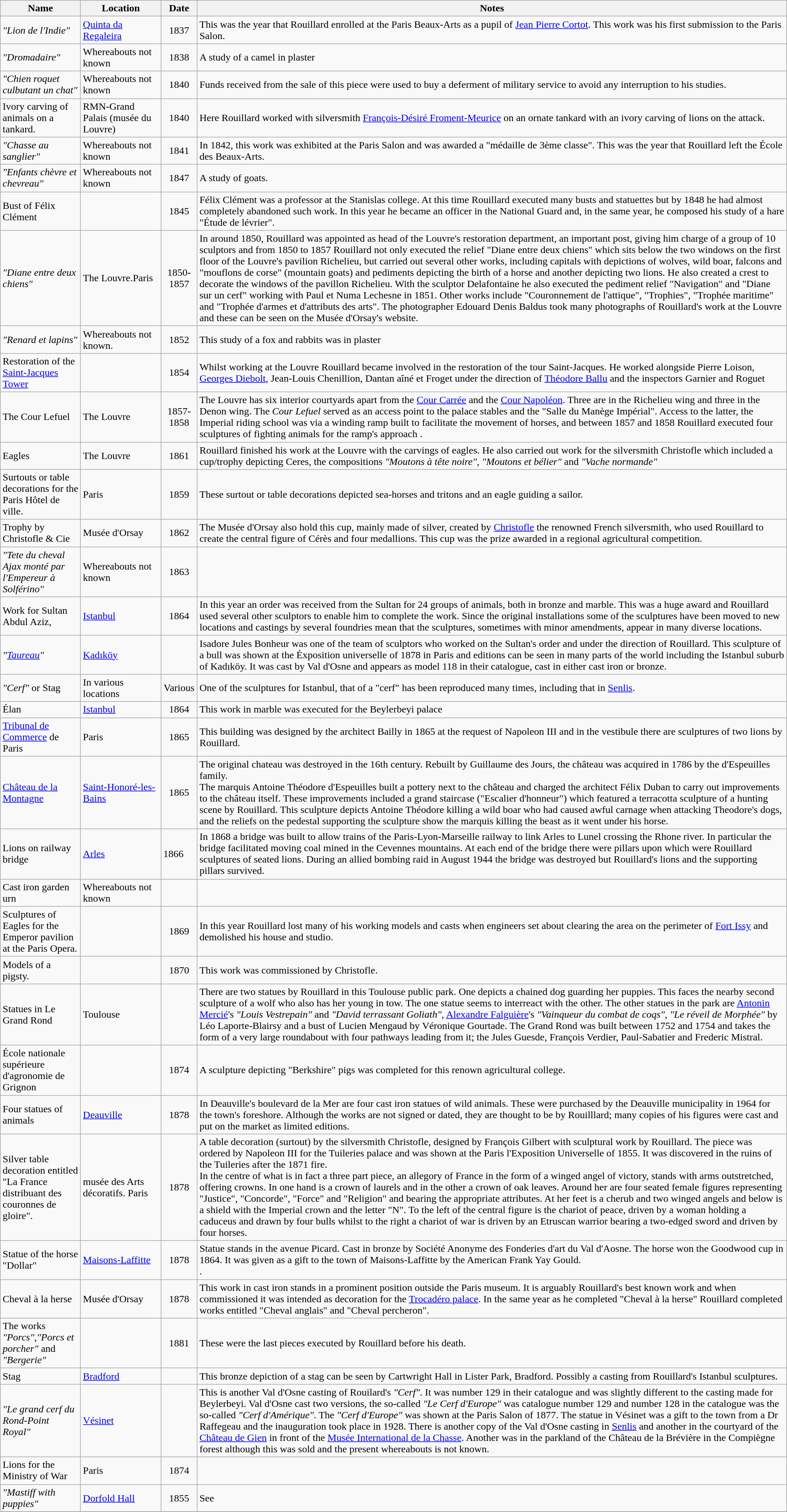<table class="wikitable sortable plainrowheaders">
<tr>
<th style="width:120px">Name</th>
<th style="width:120px">Location</th>
<th style="width:50px">Date</th>
<th class="unsortable">Notes</th>
</tr>
<tr>
<td><em>"Lion de l'Indie"</em></td>
<td><a href='#'>Quinta da Regaleira</a></td>
<td align="center">1837</td>
<td>This was the year that Rouillard enrolled at the Paris Beaux-Arts as a pupil of <a href='#'>Jean Pierre Cortot</a>. This work was his first submission to the Paris Salon.</td>
</tr>
<tr>
<td><em>"Dromadaire"</em></td>
<td>Whereabouts not known</td>
<td align="center">1838</td>
<td>A study of a camel in plaster</td>
</tr>
<tr>
<td><em>"Chien roquet culbutant un chat"</em></td>
<td>Whereabouts not known</td>
<td align="center">1840</td>
<td>Funds received from the sale of this piece were used to buy a deferment of military service to avoid any interruption to his studies.</td>
</tr>
<tr>
<td>Ivory carving of animals on a tankard.</td>
<td>RMN-Grand Palais (musée du Louvre)<br></td>
<td align="center">1840</td>
<td>Here Rouillard worked with silversmith <a href='#'>François-Désiré Froment-Meurice</a> on an ornate tankard with an ivory carving of lions on the attack.<br></td>
</tr>
<tr>
<td><em>"Chasse au sanglier"</em></td>
<td>Whereabouts not known</td>
<td align="center">1841</td>
<td>In 1842, this work was exhibited at the Paris Salon and was awarded a "médaille de 3ème classe".  This was the year that Rouillard left the École des Beaux-Arts.</td>
</tr>
<tr>
<td><em>"Enfants chèvre et chevreau"</em></td>
<td>Whereabouts not known</td>
<td align="center">1847</td>
<td>A study of goats.</td>
</tr>
<tr>
<td>Bust of  Félix Clément</td>
<td></td>
<td align="center">1845</td>
<td>Félix Clément was a professor at the Stanislas college.  At this time Rouillard executed many busts and statuettes but by 1848 he had almost completely abandoned such work. In this year he became an officer in the National Guard and, in the same year, he composed his study of a hare "Étude de lévrier".</td>
</tr>
<tr>
<td><em>"Diane entre deux chiens"</em></td>
<td>The Louvre.Paris</td>
<td align="center">1850-1857</td>
<td>In around 1850, Rouillard was appointed as head of the Louvre's restoration department, an important post, giving him charge of a group of 10 sculptors and from 1850 to 1857 Rouillard not only executed the relief "Diane entre deux chiens" which sits below the two windows on the first floor of the Louvre's pavilion Richelieu, but carried out several other works, including capitals with depictions of wolves, wild boar, falcons and "mouflons de corse" (mountain goats) and pediments depicting the birth of a horse and another depicting two lions. He also created a crest to decorate the windows of the pavillon Richelieu. With the sculptor Delafontaine he also executed the pediment relief "Navigation" and "Diane sur un cerf" working with Paul et Numa Lechesne in 1851. Other works include "Couronnement de l'attique", "Trophies", "Trophée maritime" and "Trophée d'armes et d'attributs des arts".  The photographer Edouard Denis Baldus took many photographs of Rouillard's work at the Louvre and these can be seen on the Musée d'Orsay's website.<br>

</td>
</tr>
<tr>
<td><em>"Renard et lapins"</em></td>
<td>Whereabouts not known.</td>
<td align="center">1852</td>
<td>This study of a fox and rabbits was in plaster</td>
</tr>
<tr>
<td>Restoration of the <a href='#'>Saint-Jacques Tower</a></td>
<td></td>
<td align="center">1854</td>
<td>Whilst working at the Louvre Rouillard became involved in the restoration of the tour Saint-Jacques. He worked alongside Pierre Loison, <a href='#'>Georges Diebolt</a>, Jean-Louis Chenillion, Dantan aîné et Froget under the direction of <a href='#'>Théodore Ballu</a> and the inspectors Garnier and Roguet</td>
</tr>
<tr>
<td>The Cour Lefuel</td>
<td>The Louvre</td>
<td align="center">1857-1858</td>
<td>The Louvre has six interior courtyards apart from the <a href='#'>Cour Carrée</a> and the <a href='#'>Cour Napoléon</a>. Three are in the Richelieu wing and three in the Denon wing. The <em>Cour Lefuel</em> served as an access point to the palace stables and the "Salle du Manège Impérial". Access to the latter, the Imperial riding school was via a winding ramp built to facilitate the movement of horses, and between 1857 and 1858 Rouillard executed four sculptures of fighting animals for the ramp's approach .</td>
</tr>
<tr>
<td>Eagles</td>
<td>The Louvre</td>
<td align="center">1861</td>
<td>Rouillard finished his work at the Louvre with the carvings of eagles. He also carried out work for the silversmith Christofle which included a cup/trophy depicting Ceres, the compositions <em>"Moutons à tête noire"</em>, <em>"Moutons et bélier"</em> and <em>"Vache normande"</em></td>
</tr>
<tr>
<td>Surtouts or table decorations for the Paris Hôtel de ville.</td>
<td>Paris<br></td>
<td align="center">1859</td>
<td>These surtout or table decorations depicted sea-horses and tritons and an eagle guiding a sailor.</td>
</tr>
<tr>
<td>Trophy by Christofle & Cie</td>
<td>Musée d'Orsay</td>
<td align="center">1862</td>
<td>The Musée d'Orsay also hold this cup, mainly made of silver, created by <a href='#'>Christofle</a> the renowned French silversmith, who used Rouillard to create the central figure of Cérès and four medallions. This cup was the prize awarded in a regional agricultural competition.</td>
</tr>
<tr>
<td><em>"Tete du cheval Ajax monté par l'Empereur à Solférino"</em></td>
<td>Whereabouts not known</td>
<td align="center">1863</td>
<td></td>
</tr>
<tr>
<td>Work for Sultan Abdul Aziz,</td>
<td><a href='#'>Istanbul</a></td>
<td align="center">1864</td>
<td>In this year an order was received from the Sultan for 24 groups of animals, both in bronze and marble. This was a huge award and Rouillard used several other sculptors to enable him to complete the work. Since the original installations some of the sculptures have been moved to new locations and castings by several foundries mean that the sculptures, sometimes with minor amendments, appear in many diverse locations.<br></td>
</tr>
<tr>
<td><em>"<a href='#'>Taureau</a>"</em></td>
<td><a href='#'>Kadıköy</a></td>
<td></td>
<td>Isadore Jules Bonheur was one of the team of sculptors who worked on the Sultan's order and under the direction of Rouillard. This sculpture of a bull was shown at the Éxposition universelle of 1878 in Paris and editions can be seen in many parts of the world including the Istanbul suburb of Kadıköy. It was cast by Val d'Osne and appears as model 118 in their catalogue, cast in either cast iron or bronze.<br></td>
</tr>
<tr>
<td><em>"Cerf"</em> or Stag</td>
<td>In various locations</td>
<td align="center">Various</td>
<td>One of the sculptures for Istanbul, that of a "cerf" has been reproduced many times, including that in <a href='#'>Senlis</a>.</td>
</tr>
<tr>
<td>Élan</td>
<td><a href='#'>Istanbul</a></td>
<td align="center">1864</td>
<td>This work in marble was executed for the Beylerbeyi palace</td>
</tr>
<tr>
<td><a href='#'>Tribunal de Commerce</a> de Paris</td>
<td>Paris<br></td>
<td align="center">1865</td>
<td>This building was designed by the architect Bailly in 1865 at the request of Napoleon III and in the vestibule there are sculptures of two lions by Rouillard.<br></td>
</tr>
<tr>
<td><a href='#'>Château de la Montagne</a></td>
<td><a href='#'>Saint-Honoré-les-Bains</a></td>
<td align="center">1865</td>
<td>The original chateau was destroyed in the 16th century. Rebuilt by Guillaume des Jours, the château was acquired in 1786 by the d'Espeuilles family.<br>The marquis Antoine Théodore d'Espeuilles built a pottery next to the château and charged the architect Félix Duban to carry out improvements to the château itself.  These improvements included a grand staircase ("Escalier d'honneur") which featured a terracotta sculpture of a hunting scene by Rouillard. This sculpture depicts Antoine Théodore killing a wild boar who had caused awful carnage when attacking Theodore's dogs, and the reliefs on the pedestal supporting the sculpture show the marquis killing the beast as it went under his horse.</td>
</tr>
<tr>
<td>Lions on railway bridge</td>
<td><a href='#'>Arles</a></td>
<td>1866</td>
<td>In 1868 a bridge was built to allow trains of the Paris-Lyon-Marseille railway to link Arles to Lunel crossing the Rhone river. In particular the bridge facilitated moving coal mined in the Cevennes mountains.  At each end of the bridge there were pillars upon which were Rouillard sculptures of seated lions. During an allied bombing raid in August 1944 the bridge was destroyed but Rouillard's lions and the supporting pillars survived.<br></td>
</tr>
<tr>
<td>Cast iron garden urn</td>
<td>Whereabouts not known</td>
<td></td>
<td></td>
</tr>
<tr>
<td>Sculptures of Eagles for the Emperor pavilion at the Paris Opera.</td>
<td></td>
<td align="center">1869</td>
<td>In this year Rouillard lost many of his working models and casts when engineers set about clearing the area on the perimeter of <a href='#'>Fort Issy</a> and demolished his house and studio.</td>
</tr>
<tr>
<td>Models of a pigsty.</td>
<td></td>
<td align="center">1870</td>
<td>This work was commissioned by Christofle.</td>
</tr>
<tr>
<td>Statues in Le Grand Rond</td>
<td>Toulouse<br></td>
<td align="center"></td>
<td>There are two statues by Rouillard in this Toulouse public park. One depicts a chained dog guarding her puppies. This faces the nearby second sculpture of a wolf who also has her young in tow.  The one statue seems to interreact with the other.  The other statues in the park are <a href='#'>Antonin Mercié</a>'s  <em>"Louis Vestrepain"</em> and  <em>"David terrassant Goliath"</em>, <a href='#'>Alexandre Falguière</a>'s <em>"Vainqueur du combat de coqs"</em>, <em>"Le réveil de Morphée"</em> by Léo Laporte-Blairsy and a bust of Lucien Mengaud by Véronique Gourtade. The Grand Rond was built between 1752 and 1754 and takes the form of a very large roundabout with four pathways leading from it; the Jules Guesde, François Verdier, Paul-Sabatier and Frederic Mistral.<br></td>
</tr>
<tr>
<td>École nationale supérieure d'agronomie de Grignon</td>
<td></td>
<td align="center">1874</td>
<td>A sculpture depicting  "Berkshire" pigs was completed for this renown agricultural college.</td>
</tr>
<tr>
<td>Four statues of animals</td>
<td><a href='#'>Deauville</a></td>
<td align="center">1878</td>
<td>In Deauville's boulevard de la Mer are four cast iron statues of wild animals. These were purchased by the Deauville municipality in 1964 for the town's foreshore. Although the works are not signed or dated, they are thought to be by Rouilllard; many copies of his figures were cast and put on the market as limited editions.</td>
</tr>
<tr>
<td>Silver table decoration entitled "La France distribuant des couronnes de gloire".</td>
<td>musée des Arts décoratifs. Paris</td>
<td align="center">1878</td>
<td>A table decoration (surtout) by the silversmith Christofle, designed by François Gilbert with sculptural work by Rouillard. The piece was ordered by Napoleon III for the Tuileries palace and was shown at the Paris l'Exposition Universelle of 1855. It was discovered in the ruins of the Tuileries after the 1871 fire.<br>In the centre of what is in fact a three part piece, an allegory of France in the form of a winged angel of victory, stands with arms outstretched, offering crowns. In one hand is a crown of laurels and in the other a crown of oak leaves.  Around her are four seated female figures representing  "Justice", "Concorde", "Force" and "Religion" and bearing the appropriate attributes. At her feet is a cherub and two winged angels and below is a shield with the Imperial crown and the letter "N".  To the left  of the central figure is the chariot of peace, driven by a woman holding a caduceus and drawn by four bulls whilst to the right a chariot of war is driven by an Etruscan warrior bearing a two-edged sword and driven by four horses.</td>
</tr>
<tr>
<td>Statue of the horse "Dollar"</td>
<td><a href='#'>Maisons-Laffitte</a><br></td>
<td align="center">1878</td>
<td>Statue stands in the avenue Picard. Cast in bronze by Société Anonyme des Fonderies d'art du Val d'Aosne. The horse won the Goodwood cup in 1864. It was given as a gift to the town of Maisons-Laffitte by the American Frank Yay Gould.<br>.</td>
</tr>
<tr>
<td>Cheval à la herse</td>
<td>Musée d'Orsay</td>
<td align="center">1878</td>
<td>This work in cast iron stands in a prominent position outside the Paris museum.  It is arguably Rouillard's best known work and when commissioned it was intended as decoration for the <a href='#'>Trocadéro palace</a>. In the same year as he completed "Cheval à la herse" Rouillard completed works entitled  "Cheval anglais" and "Cheval percheron".<br></td>
</tr>
<tr>
<td>The works <em>"Porcs"</em>,<em>"Porcs et porcher"</em> and <em>"Bergerie"</em></td>
<td></td>
<td align="center">1881</td>
<td>These were the last pieces executed by Rouillard before his death.</td>
</tr>
<tr>
<td>Stag</td>
<td><a href='#'>Bradford</a></td>
<td align="center"></td>
<td>This bronze depiction of a stag can be seen by Cartwright Hall in Lister Park, Bradford. Possibly a casting from Rouillard's Istanbul sculptures.<br></td>
</tr>
<tr>
<td><em>"Le grand cerf du Rond-Point Royal"</em></td>
<td><a href='#'>Vésinet</a></td>
<td></td>
<td>This is another Val d'Osne casting of Rouilard's <em>"Cerf"</em>. It was number 129 in their catalogue and was slightly different to the casting made for Beylerbeyi. Val d'Osne cast two versions, the so-called <em>"Le Cerf d'Europe"</em> was catalogue number 129 and number 128 in the catalogue was the so-called <em>"Cerf d'Amérique"</em>. The <em>"Cerf d'Europe"</em> was shown at the Paris Salon of 1877. The statue in Vésinet was a gift to the town from a Dr Raffegeau and the inauguration took place in 1928. There is another copy of the Val d'Osne casting in <a href='#'>Senlis</a> and another in the courtyard of the <a href='#'>Château de Gien</a> in front of the <a href='#'>Musée International de la Chasse</a>. Another was in the parkland of the Château de la Brévière in the Compiègne forest although this was sold and the present whereabouts is not known.</td>
</tr>
<tr>
<td>Lions for the Ministry of War</td>
<td>Paris</td>
<td align="center">1874</td>
<td></td>
</tr>
<tr>
<td><em>"Mastiff with puppies"</em></td>
<td><a href='#'>Dorfold Hall</a></td>
<td align="center">1855</td>
<td>See</td>
</tr>
<tr>
</tr>
</table>
